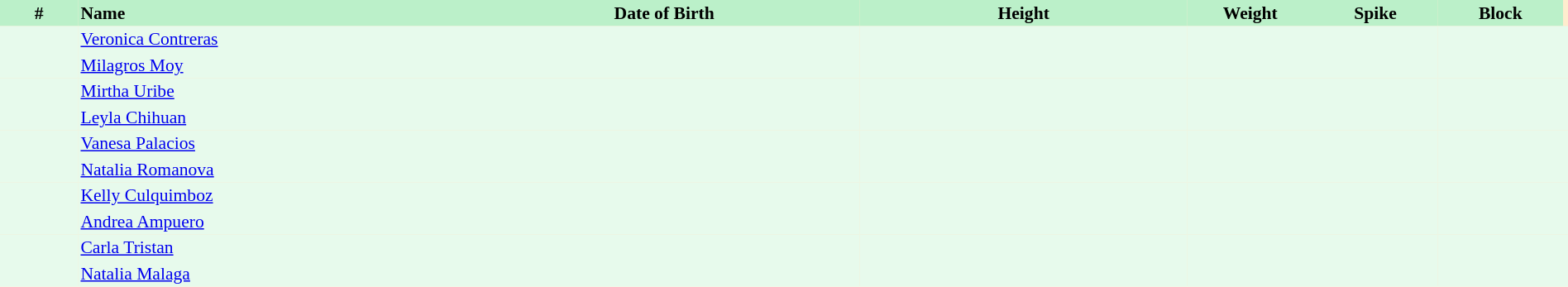<table border=0 cellpadding=2 cellspacing=0  |- bgcolor=#FFECCE style="text-align:center; font-size:90%;" width=100%>
<tr bgcolor=#BBF0C9>
<th width=5%>#</th>
<th width=25% align=left>Name</th>
<th width=25%>Date of Birth</th>
<th width=21%>Height</th>
<th width=8%>Weight</th>
<th width=8%>Spike</th>
<th width=8%>Block</th>
</tr>
<tr bgcolor=#E7FAEC>
<td></td>
<td align=left><a href='#'>Veronica Contreras</a></td>
<td></td>
<td></td>
<td></td>
<td></td>
<td></td>
<td></td>
</tr>
<tr bgcolor=#E7FAEC>
<td></td>
<td align=left><a href='#'>Milagros Moy</a></td>
<td></td>
<td></td>
<td></td>
<td></td>
<td></td>
<td></td>
</tr>
<tr bgcolor=#E7FAEC>
<td></td>
<td align=left><a href='#'>Mirtha Uribe</a></td>
<td></td>
<td></td>
<td></td>
<td></td>
<td></td>
<td></td>
</tr>
<tr bgcolor=#E7FAEC>
<td></td>
<td align=left><a href='#'>Leyla Chihuan</a></td>
<td></td>
<td></td>
<td></td>
<td></td>
<td></td>
<td></td>
</tr>
<tr bgcolor=#E7FAEC>
<td></td>
<td align=left><a href='#'>Vanesa Palacios</a></td>
<td></td>
<td></td>
<td></td>
<td></td>
<td></td>
<td></td>
</tr>
<tr bgcolor=#E7FAEC>
<td></td>
<td align=left><a href='#'>Natalia Romanova</a></td>
<td></td>
<td></td>
<td></td>
<td></td>
<td></td>
<td></td>
</tr>
<tr bgcolor=#E7FAEC>
<td></td>
<td align=left><a href='#'>Kelly Culquimboz</a></td>
<td></td>
<td></td>
<td></td>
<td></td>
<td></td>
<td></td>
</tr>
<tr bgcolor=#E7FAEC>
<td></td>
<td align=left><a href='#'>Andrea Ampuero</a></td>
<td></td>
<td></td>
<td></td>
<td></td>
<td></td>
<td></td>
</tr>
<tr bgcolor=#E7FAEC>
<td></td>
<td align=left><a href='#'>Carla Tristan</a></td>
<td></td>
<td></td>
<td></td>
<td></td>
<td></td>
<td></td>
</tr>
<tr bgcolor=#E7FAEC>
<td></td>
<td align=left><a href='#'>Natalia Malaga</a></td>
<td></td>
<td></td>
<td></td>
<td></td>
<td></td>
<td></td>
</tr>
</table>
